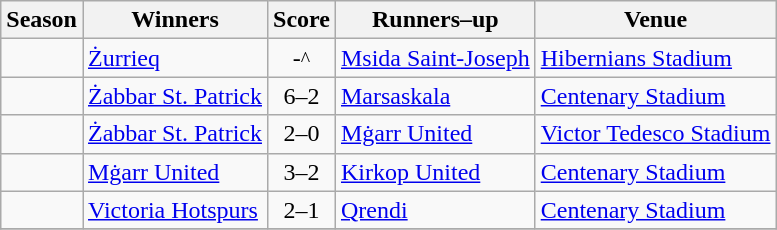<table class="sortable wikitable plainrowheaders">
<tr>
<th scope="col">Season</th>
<th scope="col">Winners</th>
<th scope="col">Score</th>
<th scope="col">Runners–up</th>
<th scope="col">Venue</th>
</tr>
<tr>
<td align="center"></td>
<td><a href='#'>Żurrieq</a></td>
<td align="center">-<small>^</small></td>
<td><a href='#'>Msida Saint-Joseph</a></td>
<td><a href='#'>Hibernians Stadium</a></td>
</tr>
<tr>
<td align="center"></td>
<td><a href='#'>Żabbar St. Patrick</a></td>
<td align="center">6–2</td>
<td><a href='#'>Marsaskala</a></td>
<td><a href='#'>Centenary Stadium</a></td>
</tr>
<tr>
<td align="center"></td>
<td><a href='#'>Żabbar St. Patrick</a></td>
<td align="center">2–0</td>
<td><a href='#'>Mġarr United</a></td>
<td><a href='#'>Victor Tedesco Stadium</a></td>
</tr>
<tr>
<td align="center"></td>
<td><a href='#'>Mġarr United</a></td>
<td align="center">3–2</td>
<td><a href='#'>Kirkop United</a></td>
<td><a href='#'>Centenary Stadium</a></td>
</tr>
<tr>
<td align="center"></td>
<td><a href='#'>Victoria Hotspurs</a> </td>
<td align="center">2–1</td>
<td><a href='#'>Qrendi</a></td>
<td><a href='#'>Centenary Stadium</a></td>
</tr>
<tr>
</tr>
</table>
